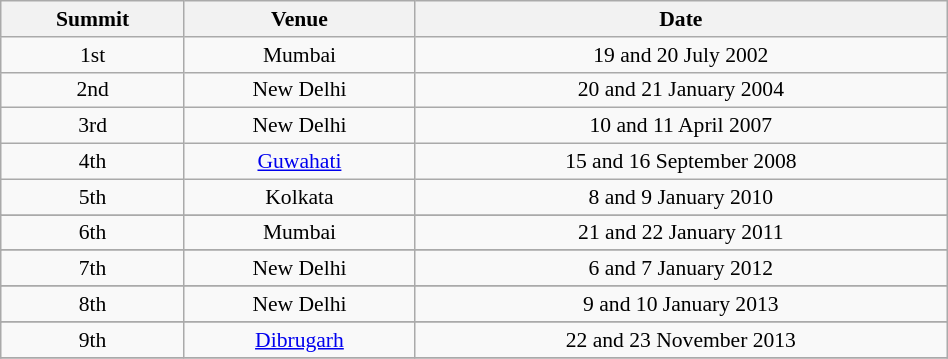<table class="sortable wikitable" style="width: 50%; font-size: 0.90em;">
<tr>
<th>Summit</th>
<th>Venue</th>
<th>Date</th>
</tr>
<tr>
<td align="center">1st</td>
<td align="center">Mumbai</td>
<td align="center">19 and 20 July 2002</td>
</tr>
<tr>
<td align="center">2nd</td>
<td align="center">New Delhi</td>
<td align="center">20 and 21 January 2004</td>
</tr>
<tr>
<td align="center">3rd</td>
<td align="center">New Delhi</td>
<td align="center">10 and 11 April 2007</td>
</tr>
<tr>
<td align="center">4th</td>
<td align="center"><a href='#'>Guwahati</a></td>
<td align="center">15 and 16 September 2008</td>
</tr>
<tr>
<td align="center">5th</td>
<td align="center">Kolkata</td>
<td align="center">8 and 9 January 2010</td>
</tr>
<tr>
</tr>
<tr>
<td align="center">6th</td>
<td align="center">Mumbai</td>
<td align="center">21 and 22 January 2011</td>
</tr>
<tr>
</tr>
<tr>
<td align="center">7th</td>
<td align="center">New Delhi</td>
<td align="center">6 and 7 January 2012</td>
</tr>
<tr>
</tr>
<tr>
<td align="center">8th</td>
<td align="center">New Delhi</td>
<td align="center">9 and 10 January 2013</td>
</tr>
<tr>
</tr>
<tr>
<td align="center">9th</td>
<td align="center"><a href='#'>Dibrugarh</a></td>
<td align="center">22 and 23 November 2013</td>
</tr>
<tr>
</tr>
</table>
